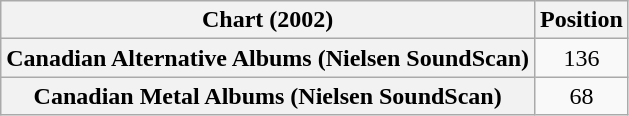<table class="wikitable plainrowheaders">
<tr>
<th>Chart (2002)</th>
<th>Position</th>
</tr>
<tr>
<th scope="row">Canadian Alternative Albums (Nielsen SoundScan)</th>
<td align=center>136</td>
</tr>
<tr>
<th scope="row">Canadian Metal Albums (Nielsen SoundScan)</th>
<td align=center>68</td>
</tr>
</table>
